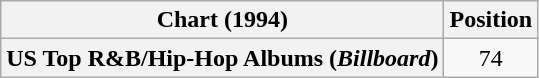<table class="wikitable plainrowheaders" style="text-align:center">
<tr>
<th scope="col">Chart (1994)</th>
<th scope="col">Position</th>
</tr>
<tr>
<th scope="row">US Top R&B/Hip-Hop Albums (<em>Billboard</em>)</th>
<td>74</td>
</tr>
</table>
